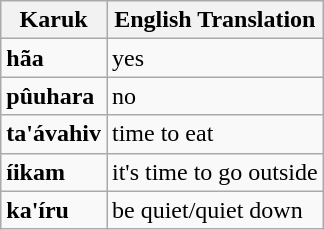<table class="wikitable">
<tr>
<th>Karuk</th>
<th>English Translation</th>
</tr>
<tr>
<td><strong>hãa</strong></td>
<td>yes</td>
</tr>
<tr>
<td><strong>pûuhara</strong></td>
<td>no</td>
</tr>
<tr>
<td><strong>ta'ávahiv</strong></td>
<td>time to eat</td>
</tr>
<tr>
<td><strong>íikam</strong></td>
<td>it's time to go outside</td>
</tr>
<tr>
<td><strong>ka'íru</strong></td>
<td>be quiet/quiet down</td>
</tr>
</table>
